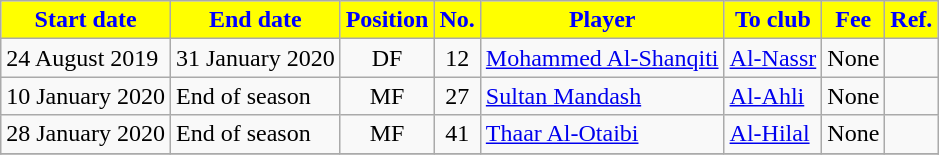<table class="wikitable sortable">
<tr>
<th style="background:yellow; color:blue;"><strong>Start date</strong></th>
<th style="background:yellow; color:blue;"><strong>End date</strong></th>
<th style="background:yellow; color:blue;"><strong>Position</strong></th>
<th style="background:yellow; color:blue;"><strong>No.</strong></th>
<th style="background:yellow; color:blue;"><strong>Player</strong></th>
<th style="background:yellow; color:blue;"><strong>To club</strong></th>
<th style="background:yellow; color:blue;"><strong>Fee</strong></th>
<th style="background:yellow; color:blue;"><strong>Ref.</strong></th>
</tr>
<tr>
<td>24 August 2019</td>
<td>31 January 2020</td>
<td style="text-align:center;">DF</td>
<td style="text-align:center;">12</td>
<td style="text-align:left;"> <a href='#'>Mohammed Al-Shanqiti</a></td>
<td style="text-align:left;"> <a href='#'>Al-Nassr</a></td>
<td>None</td>
<td></td>
</tr>
<tr>
<td>10 January 2020</td>
<td>End of season</td>
<td style="text-align:center;">MF</td>
<td style="text-align:center;">27</td>
<td style="text-align:left;"> <a href='#'>Sultan Mandash</a></td>
<td style="text-align:left;"> <a href='#'>Al-Ahli</a></td>
<td>None</td>
<td></td>
</tr>
<tr>
<td>28 January 2020</td>
<td>End of season</td>
<td style="text-align:center;">MF</td>
<td style="text-align:center;">41</td>
<td style="text-align:left;"> <a href='#'>Thaar Al-Otaibi</a></td>
<td style="text-align:left;"> <a href='#'>Al-Hilal</a></td>
<td>None</td>
<td></td>
</tr>
<tr>
</tr>
</table>
